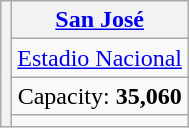<table class=wikitable style="text-align:center">
<tr>
<th rowspan=4></th>
<th><a href='#'>San José</a></th>
</tr>
<tr>
<td><a href='#'>Estadio Nacional</a></td>
</tr>
<tr>
<td>Capacity: <strong>35,060</strong></td>
</tr>
<tr>
<td></td>
</tr>
</table>
